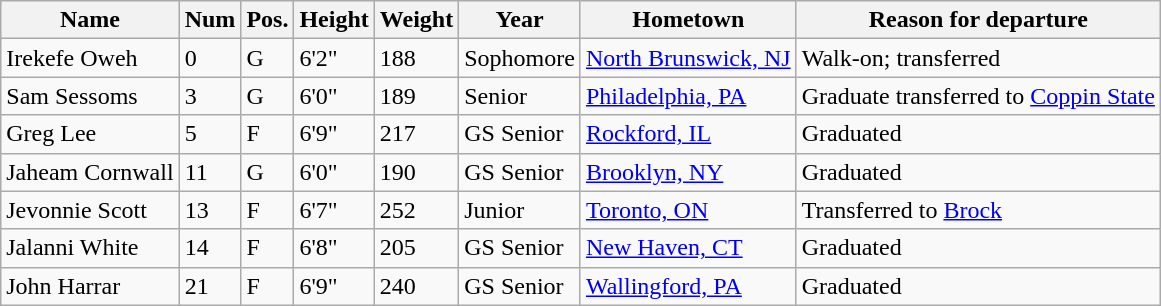<table class="wikitable sortable" style="font-size:100%;" border="1">
<tr>
<th>Name</th>
<th>Num</th>
<th>Pos.</th>
<th>Height</th>
<th>Weight</th>
<th>Year</th>
<th>Hometown</th>
<th class="unsortable">Reason for departure</th>
</tr>
<tr>
<td>Irekefe Oweh</td>
<td>0</td>
<td>G</td>
<td>6'2"</td>
<td>188</td>
<td>Sophomore</td>
<td><a href='#'>North Brunswick, NJ</a></td>
<td>Walk-on; transferred</td>
</tr>
<tr>
<td>Sam Sessoms</td>
<td>3</td>
<td>G</td>
<td>6'0"</td>
<td>189</td>
<td>Senior</td>
<td><a href='#'>Philadelphia, PA</a></td>
<td>Graduate transferred to <a href='#'>Coppin State</a></td>
</tr>
<tr>
<td>Greg Lee</td>
<td>5</td>
<td>F</td>
<td>6'9"</td>
<td>217</td>
<td>GS Senior</td>
<td><a href='#'>Rockford, IL</a></td>
<td>Graduated</td>
</tr>
<tr>
<td>Jaheam Cornwall</td>
<td>11</td>
<td>G</td>
<td>6'0"</td>
<td>190</td>
<td>GS Senior</td>
<td><a href='#'>Brooklyn, NY</a></td>
<td>Graduated</td>
</tr>
<tr>
<td>Jevonnie Scott</td>
<td>13</td>
<td>F</td>
<td>6'7"</td>
<td>252</td>
<td>Junior</td>
<td><a href='#'>Toronto, ON</a></td>
<td>Transferred to <a href='#'>Brock</a></td>
</tr>
<tr>
<td>Jalanni White</td>
<td>14</td>
<td>F</td>
<td>6'8"</td>
<td>205</td>
<td>GS Senior</td>
<td><a href='#'>New Haven, CT</a></td>
<td>Graduated</td>
</tr>
<tr>
<td>John Harrar</td>
<td>21</td>
<td>F</td>
<td>6'9"</td>
<td>240</td>
<td>GS Senior</td>
<td><a href='#'>Wallingford, PA</a></td>
<td>Graduated</td>
</tr>
</table>
